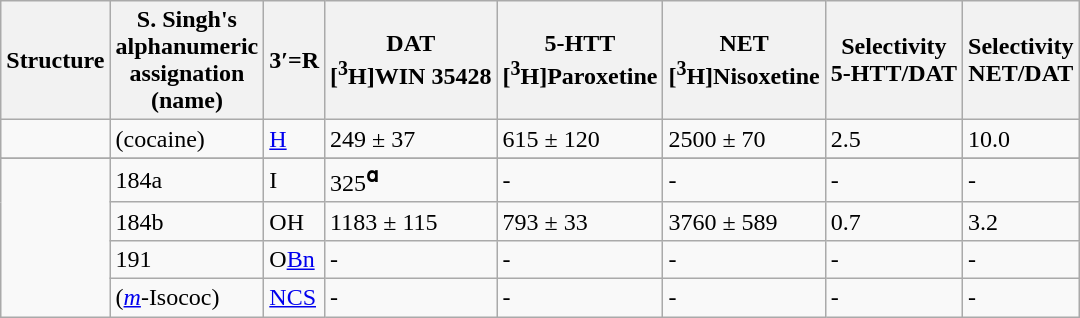<table class="wikitable sortable">
<tr>
<th>Structure</th>
<th>S. Singh's<br>alphanumeric<br>assignation<br>(name)</th>
<th>3′=R</th>
<th>DAT<br>[<sup>3</sup>H]WIN 35428</th>
<th>5-HTT<br>[<sup>3</sup>H]Paroxetine</th>
<th>NET<br>[<sup>3</sup>H]Nisoxetine</th>
<th>Selectivity<br>5-HTT/DAT</th>
<th>Selectivity<br>NET/DAT</th>
</tr>
<tr>
<td></td>
<td>(cocaine)</td>
<td><a href='#'>H</a></td>
<td>249 ± 37</td>
<td>615 ± 120</td>
<td>2500 ± 70</td>
<td>2.5</td>
<td>10.0</td>
</tr>
<tr>
</tr>
<tr>
<td rowspan=5></td>
</tr>
<tr>
<td>184a</td>
<td>I</td>
<td>325<sup><strong>ɑ</strong></sup></td>
<td>-</td>
<td>-</td>
<td>-</td>
<td>-</td>
</tr>
<tr>
<td>184b</td>
<td>OH</td>
<td>1183 ± 115</td>
<td>793 ± 33</td>
<td>3760 ± 589</td>
<td>0.7</td>
<td>3.2</td>
</tr>
<tr>
<td>191</td>
<td>O<a href='#'>Bn</a></td>
<td>-</td>
<td>-</td>
<td>-</td>
<td>-</td>
<td>-</td>
</tr>
<tr>
<td>(<a href='#'><em>m</em></a>-Isococ)</td>
<td><a href='#'>NCS</a></td>
<td>-</td>
<td>-</td>
<td>-</td>
<td>-</td>
<td>-</td>
</tr>
</table>
